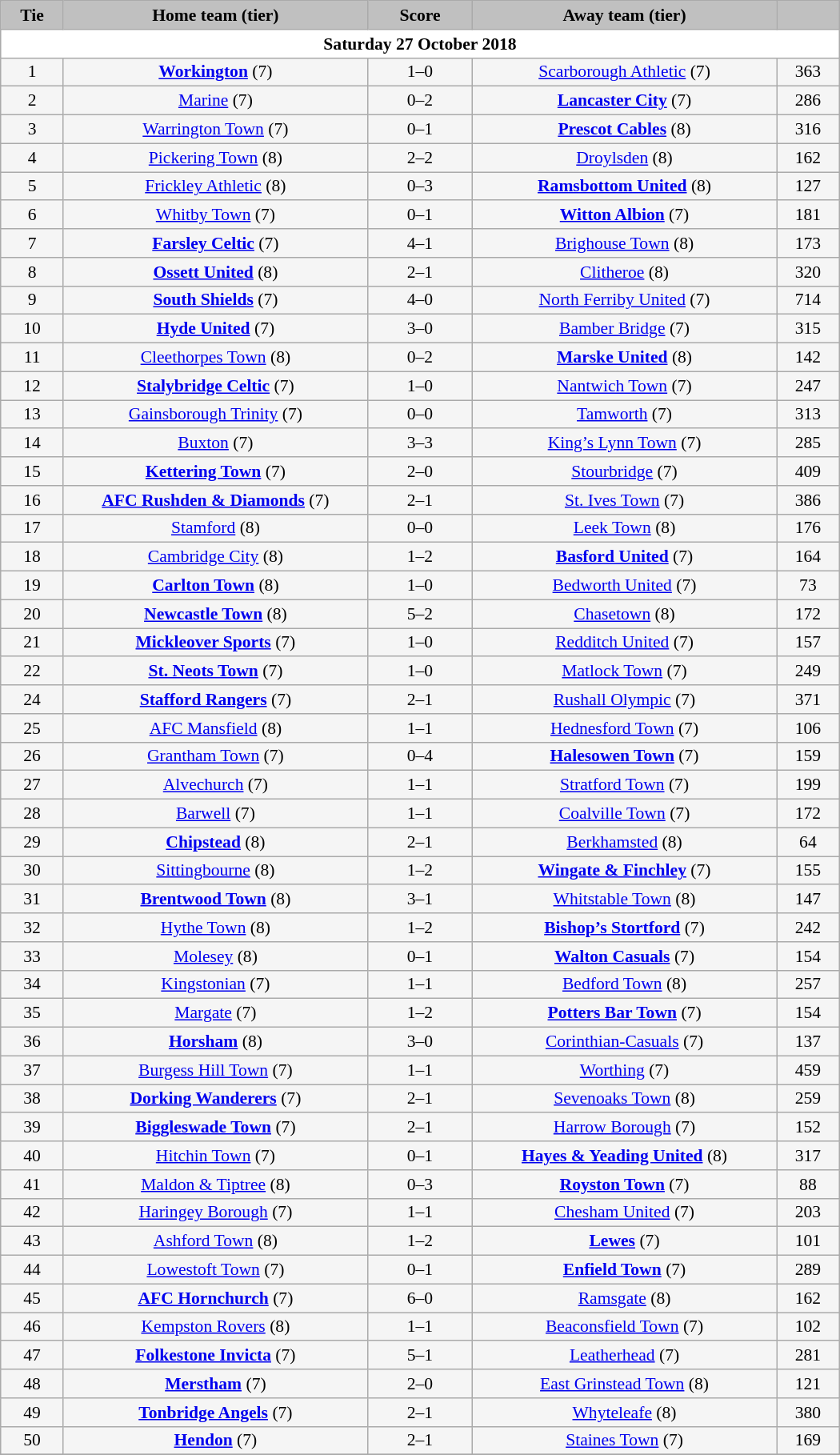<table class="wikitable" style="width: 700px; background:WhiteSmoke; text-align:center; font-size:90%">
<tr>
<td scope="col" style="width:  7.50%; background:silver;"><strong>Tie</strong></td>
<td scope="col" style="width: 36.25%; background:silver;"><strong>Home team (tier)</strong></td>
<td scope="col" style="width: 12.50%; background:silver;"><strong>Score</strong></td>
<td scope="col" style="width: 36.25%; background:silver;"><strong>Away team (tier)</strong></td>
<td scope="col" style="width:  7.50%; background:silver;"><strong></strong></td>
</tr>
<tr>
<td colspan="5" style= background:White><strong>Saturday 27 October 2018</strong></td>
</tr>
<tr>
<td>1</td>
<td><strong><a href='#'>Workington</a></strong> (7)</td>
<td>1–0</td>
<td><a href='#'>Scarborough Athletic</a> (7)</td>
<td>363</td>
</tr>
<tr>
<td>2</td>
<td><a href='#'>Marine</a> (7)</td>
<td>0–2</td>
<td><strong><a href='#'>Lancaster City</a></strong> (7)</td>
<td>286</td>
</tr>
<tr>
<td>3</td>
<td><a href='#'>Warrington Town</a> (7)</td>
<td>0–1</td>
<td><strong><a href='#'>Prescot Cables</a></strong> (8)</td>
<td>316</td>
</tr>
<tr>
<td>4</td>
<td><a href='#'>Pickering Town</a> (8)</td>
<td>2–2</td>
<td><a href='#'>Droylsden</a> (8)</td>
<td>162</td>
</tr>
<tr>
<td>5</td>
<td><a href='#'>Frickley Athletic</a> (8)</td>
<td>0–3</td>
<td><strong><a href='#'>Ramsbottom United</a></strong> (8)</td>
<td>127</td>
</tr>
<tr>
<td>6</td>
<td><a href='#'>Whitby Town</a> (7)</td>
<td>0–1</td>
<td><strong><a href='#'>Witton Albion</a></strong> (7)</td>
<td>181</td>
</tr>
<tr>
<td>7</td>
<td><strong><a href='#'>Farsley Celtic</a></strong> (7)</td>
<td>4–1</td>
<td><a href='#'>Brighouse Town</a> (8)</td>
<td>173</td>
</tr>
<tr>
<td>8</td>
<td><strong><a href='#'>Ossett United</a></strong> (8)</td>
<td>2–1</td>
<td><a href='#'>Clitheroe</a> (8)</td>
<td>320</td>
</tr>
<tr>
<td>9</td>
<td><strong><a href='#'>South Shields</a></strong> (7)</td>
<td>4–0</td>
<td><a href='#'>North Ferriby United</a> (7)</td>
<td>714</td>
</tr>
<tr>
<td>10</td>
<td><strong><a href='#'>Hyde United</a></strong> (7)</td>
<td>3–0</td>
<td><a href='#'>Bamber Bridge</a> (7)</td>
<td>315</td>
</tr>
<tr>
<td>11</td>
<td><a href='#'>Cleethorpes Town</a> (8)</td>
<td>0–2</td>
<td><strong><a href='#'>Marske United</a></strong> (8)</td>
<td>142</td>
</tr>
<tr>
<td>12</td>
<td><strong><a href='#'>Stalybridge Celtic</a></strong> (7)</td>
<td>1–0</td>
<td><a href='#'>Nantwich Town</a> (7)</td>
<td>247</td>
</tr>
<tr>
<td>13</td>
<td><a href='#'>Gainsborough Trinity</a> (7)</td>
<td>0–0</td>
<td><a href='#'>Tamworth</a> (7)</td>
<td>313</td>
</tr>
<tr>
<td>14</td>
<td><a href='#'>Buxton</a> (7)</td>
<td>3–3</td>
<td><a href='#'>King’s Lynn Town</a> (7)</td>
<td>285</td>
</tr>
<tr>
<td>15</td>
<td><strong><a href='#'>Kettering Town</a></strong> (7)</td>
<td>2–0</td>
<td><a href='#'>Stourbridge</a> (7)</td>
<td>409</td>
</tr>
<tr>
<td>16</td>
<td><strong><a href='#'>AFC Rushden & Diamonds</a></strong> (7)</td>
<td>2–1</td>
<td><a href='#'>St. Ives Town</a> (7)</td>
<td>386</td>
</tr>
<tr>
<td>17</td>
<td><a href='#'>Stamford</a> (8)</td>
<td>0–0</td>
<td><a href='#'>Leek Town</a> (8)</td>
<td>176</td>
</tr>
<tr>
<td>18</td>
<td><a href='#'>Cambridge City</a> (8)</td>
<td>1–2</td>
<td><strong><a href='#'>Basford United</a></strong> (7)</td>
<td>164</td>
</tr>
<tr>
<td>19</td>
<td><strong><a href='#'>Carlton Town</a></strong> (8)</td>
<td>1–0</td>
<td><a href='#'>Bedworth United</a> (7)</td>
<td>73</td>
</tr>
<tr>
<td>20</td>
<td><strong><a href='#'>Newcastle Town</a></strong> (8)</td>
<td>5–2</td>
<td><a href='#'>Chasetown</a> (8)</td>
<td>172</td>
</tr>
<tr>
<td>21</td>
<td><strong><a href='#'>Mickleover Sports</a></strong> (7)</td>
<td>1–0</td>
<td><a href='#'>Redditch United</a> (7)</td>
<td>157</td>
</tr>
<tr>
<td>22</td>
<td><strong><a href='#'>St. Neots Town</a></strong> (7)</td>
<td>1–0</td>
<td><a href='#'>Matlock Town</a> (7)</td>
<td>249</td>
</tr>
<tr>
<td>24</td>
<td><strong><a href='#'>Stafford Rangers</a></strong> (7)</td>
<td>2–1</td>
<td><a href='#'>Rushall Olympic</a> (7)</td>
<td>371</td>
</tr>
<tr>
<td>25</td>
<td><a href='#'>AFC Mansfield</a> (8)</td>
<td>1–1</td>
<td><a href='#'>Hednesford Town</a> (7)</td>
<td>106</td>
</tr>
<tr>
<td>26</td>
<td><a href='#'>Grantham Town</a> (7)</td>
<td>0–4</td>
<td><strong><a href='#'>Halesowen Town</a></strong> (7)</td>
<td>159</td>
</tr>
<tr>
<td>27</td>
<td><a href='#'>Alvechurch</a> (7)</td>
<td>1–1</td>
<td><a href='#'>Stratford Town</a> (7)</td>
<td>199</td>
</tr>
<tr>
<td>28</td>
<td><a href='#'>Barwell</a> (7)</td>
<td>1–1</td>
<td><a href='#'>Coalville Town</a> (7)</td>
<td>172</td>
</tr>
<tr>
<td>29</td>
<td><strong><a href='#'>Chipstead</a></strong> (8)</td>
<td>2–1</td>
<td><a href='#'>Berkhamsted</a> (8)</td>
<td>64</td>
</tr>
<tr>
<td>30</td>
<td><a href='#'>Sittingbourne</a> (8)</td>
<td>1–2</td>
<td><strong><a href='#'>Wingate & Finchley</a></strong> (7)</td>
<td>155</td>
</tr>
<tr>
<td>31</td>
<td><strong><a href='#'>Brentwood Town</a></strong> (8)</td>
<td>3–1</td>
<td><a href='#'>Whitstable Town</a> (8)</td>
<td>147</td>
</tr>
<tr>
<td>32</td>
<td><a href='#'>Hythe Town</a> (8)</td>
<td>1–2</td>
<td><strong><a href='#'>Bishop’s Stortford</a></strong> (7)</td>
<td>242</td>
</tr>
<tr>
<td>33</td>
<td><a href='#'>Molesey</a> (8)</td>
<td>0–1</td>
<td><strong><a href='#'>Walton Casuals</a></strong> (7)</td>
<td>154</td>
</tr>
<tr>
<td>34</td>
<td><a href='#'>Kingstonian</a> (7)</td>
<td>1–1</td>
<td><a href='#'>Bedford Town</a> (8)</td>
<td>257</td>
</tr>
<tr>
<td>35</td>
<td><a href='#'>Margate</a> (7)</td>
<td>1–2</td>
<td><strong><a href='#'>Potters Bar Town</a></strong> (7)</td>
<td>154</td>
</tr>
<tr>
<td>36</td>
<td><strong><a href='#'>Horsham</a></strong> (8)</td>
<td>3–0</td>
<td><a href='#'>Corinthian-Casuals</a> (7)</td>
<td>137</td>
</tr>
<tr>
<td>37</td>
<td><a href='#'>Burgess Hill Town</a> (7)</td>
<td>1–1</td>
<td><a href='#'>Worthing</a> (7)</td>
<td>459</td>
</tr>
<tr>
<td>38</td>
<td><strong><a href='#'>Dorking Wanderers</a></strong> (7)</td>
<td>2–1</td>
<td><a href='#'>Sevenoaks Town</a> (8)</td>
<td>259</td>
</tr>
<tr>
<td>39</td>
<td><strong><a href='#'>Biggleswade Town</a></strong> (7)</td>
<td>2–1</td>
<td><a href='#'>Harrow Borough</a> (7)</td>
<td>152</td>
</tr>
<tr>
<td>40</td>
<td><a href='#'>Hitchin Town</a> (7)</td>
<td>0–1</td>
<td><strong><a href='#'>Hayes & Yeading United</a></strong> (8)</td>
<td>317</td>
</tr>
<tr>
<td>41</td>
<td><a href='#'>Maldon & Tiptree</a> (8)</td>
<td>0–3</td>
<td><strong><a href='#'>Royston Town</a></strong> (7)</td>
<td>88</td>
</tr>
<tr>
<td>42</td>
<td><a href='#'>Haringey Borough</a> (7)</td>
<td>1–1</td>
<td><a href='#'>Chesham United</a> (7)</td>
<td>203</td>
</tr>
<tr>
<td>43</td>
<td><a href='#'>Ashford Town</a> (8)</td>
<td>1–2</td>
<td><strong><a href='#'>Lewes</a></strong> (7)</td>
<td>101</td>
</tr>
<tr>
<td>44</td>
<td><a href='#'>Lowestoft Town</a> (7)</td>
<td>0–1</td>
<td><strong><a href='#'>Enfield Town</a></strong> (7)</td>
<td>289</td>
</tr>
<tr>
<td>45</td>
<td><strong><a href='#'>AFC Hornchurch</a></strong> (7)</td>
<td>6–0</td>
<td><a href='#'>Ramsgate</a> (8)</td>
<td>162</td>
</tr>
<tr>
<td>46</td>
<td><a href='#'>Kempston Rovers</a> (8)</td>
<td>1–1</td>
<td><a href='#'>Beaconsfield Town</a> (7)</td>
<td>102</td>
</tr>
<tr>
<td>47</td>
<td><strong><a href='#'>Folkestone Invicta</a></strong> (7)</td>
<td>5–1</td>
<td><a href='#'>Leatherhead</a> (7)</td>
<td>281</td>
</tr>
<tr>
<td>48</td>
<td><strong><a href='#'>Merstham</a></strong> (7)</td>
<td>2–0</td>
<td><a href='#'>East Grinstead Town</a> (8)</td>
<td>121</td>
</tr>
<tr>
<td>49</td>
<td><strong><a href='#'>Tonbridge Angels</a></strong> (7)</td>
<td>2–1</td>
<td><a href='#'>Whyteleafe</a> (8)</td>
<td>380</td>
</tr>
<tr>
<td>50</td>
<td><strong><a href='#'>Hendon</a></strong> (7)</td>
<td>2–1</td>
<td><a href='#'>Staines Town</a> (7)</td>
<td>169</td>
</tr>
<tr>
</tr>
</table>
